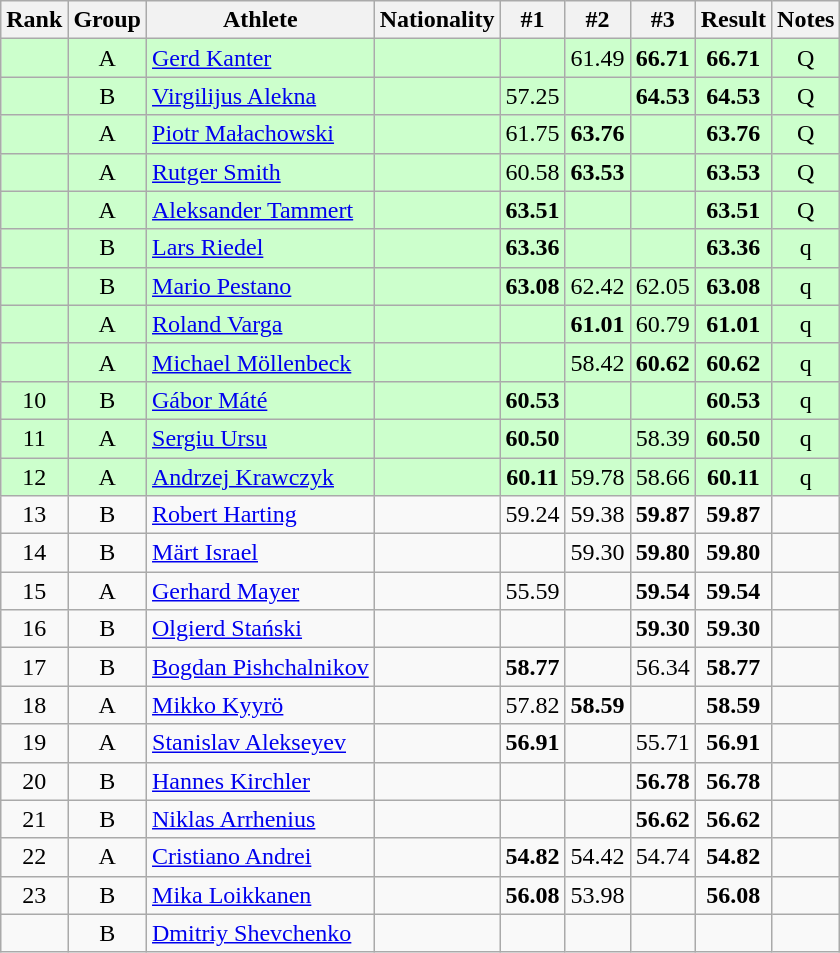<table class="wikitable sortable" style="text-align:center">
<tr>
<th>Rank</th>
<th>Group</th>
<th>Athlete</th>
<th>Nationality</th>
<th>#1</th>
<th>#2</th>
<th>#3</th>
<th>Result</th>
<th>Notes</th>
</tr>
<tr bgcolor=ccffcc>
<td></td>
<td>A</td>
<td align=left><a href='#'>Gerd Kanter</a></td>
<td align=left></td>
<td></td>
<td>61.49</td>
<td><strong>66.71</strong></td>
<td><strong>66.71</strong></td>
<td>Q</td>
</tr>
<tr bgcolor=ccffcc>
<td></td>
<td>B</td>
<td align=left><a href='#'>Virgilijus Alekna</a></td>
<td align=left></td>
<td>57.25</td>
<td></td>
<td><strong>64.53</strong></td>
<td><strong>64.53</strong></td>
<td>Q</td>
</tr>
<tr bgcolor=ccffcc>
<td></td>
<td>A</td>
<td align=left><a href='#'>Piotr Małachowski</a></td>
<td align=left></td>
<td>61.75</td>
<td><strong>63.76</strong></td>
<td></td>
<td><strong>63.76</strong></td>
<td>Q</td>
</tr>
<tr bgcolor=ccffcc>
<td></td>
<td>A</td>
<td align=left><a href='#'>Rutger Smith</a></td>
<td align=left></td>
<td>60.58</td>
<td><strong>63.53</strong></td>
<td></td>
<td><strong>63.53</strong></td>
<td>Q</td>
</tr>
<tr bgcolor=ccffcc>
<td></td>
<td>A</td>
<td align=left><a href='#'>Aleksander Tammert</a></td>
<td align=left></td>
<td><strong>63.51</strong></td>
<td></td>
<td></td>
<td><strong>63.51</strong></td>
<td>Q</td>
</tr>
<tr bgcolor=ccffcc>
<td></td>
<td>B</td>
<td align=left><a href='#'>Lars Riedel</a></td>
<td align=left></td>
<td><strong>63.36</strong></td>
<td></td>
<td></td>
<td><strong>63.36</strong></td>
<td>q</td>
</tr>
<tr bgcolor=ccffcc>
<td></td>
<td>B</td>
<td align=left><a href='#'>Mario Pestano</a></td>
<td align=left></td>
<td><strong>63.08</strong></td>
<td>62.42</td>
<td>62.05</td>
<td><strong>63.08</strong></td>
<td>q</td>
</tr>
<tr bgcolor=ccffcc>
<td></td>
<td>A</td>
<td align=left><a href='#'>Roland Varga</a></td>
<td align=left></td>
<td></td>
<td><strong>61.01</strong></td>
<td>60.79</td>
<td><strong>61.01</strong></td>
<td>q</td>
</tr>
<tr bgcolor=ccffcc>
<td></td>
<td>A</td>
<td align=left><a href='#'>Michael Möllenbeck</a></td>
<td align=left></td>
<td></td>
<td>58.42</td>
<td><strong>60.62</strong></td>
<td><strong>60.62</strong></td>
<td>q</td>
</tr>
<tr bgcolor=ccffcc>
<td>10</td>
<td>B</td>
<td align=left><a href='#'>Gábor Máté</a></td>
<td align=left></td>
<td><strong>60.53</strong></td>
<td></td>
<td></td>
<td><strong>60.53</strong></td>
<td>q</td>
</tr>
<tr bgcolor=ccffcc>
<td>11</td>
<td>A</td>
<td align=left><a href='#'>Sergiu Ursu</a></td>
<td align=left></td>
<td><strong>60.50</strong></td>
<td></td>
<td>58.39</td>
<td><strong>60.50</strong></td>
<td>q</td>
</tr>
<tr bgcolor=ccffcc>
<td>12</td>
<td>A</td>
<td align=left><a href='#'>Andrzej Krawczyk</a></td>
<td align=left></td>
<td><strong>60.11</strong></td>
<td>59.78</td>
<td>58.66</td>
<td><strong>60.11</strong></td>
<td>q</td>
</tr>
<tr>
<td>13</td>
<td>B</td>
<td align=left><a href='#'>Robert Harting</a></td>
<td align=left></td>
<td>59.24</td>
<td>59.38</td>
<td><strong>59.87</strong></td>
<td><strong>59.87</strong></td>
<td></td>
</tr>
<tr>
<td>14</td>
<td>B</td>
<td align=left><a href='#'>Märt Israel</a></td>
<td align=left></td>
<td></td>
<td>59.30</td>
<td><strong>59.80</strong></td>
<td><strong>59.80</strong></td>
<td></td>
</tr>
<tr>
<td>15</td>
<td>A</td>
<td align=left><a href='#'>Gerhard Mayer</a></td>
<td align=left></td>
<td>55.59</td>
<td></td>
<td><strong>59.54</strong></td>
<td><strong>59.54</strong></td>
<td></td>
</tr>
<tr>
<td>16</td>
<td>B</td>
<td align=left><a href='#'>Olgierd Stański</a></td>
<td align=left></td>
<td></td>
<td></td>
<td><strong>59.30</strong></td>
<td><strong>59.30</strong></td>
<td></td>
</tr>
<tr>
<td>17</td>
<td>B</td>
<td align=left><a href='#'>Bogdan Pishchalnikov</a></td>
<td align=left></td>
<td><strong>58.77</strong></td>
<td></td>
<td>56.34</td>
<td><strong>58.77</strong></td>
<td></td>
</tr>
<tr>
<td>18</td>
<td>A</td>
<td align=left><a href='#'>Mikko Kyyrö</a></td>
<td align=left></td>
<td>57.82</td>
<td><strong>58.59</strong></td>
<td></td>
<td><strong>58.59</strong></td>
<td></td>
</tr>
<tr>
<td>19</td>
<td>A</td>
<td align=left><a href='#'>Stanislav Alekseyev</a></td>
<td align=left></td>
<td><strong>56.91</strong></td>
<td></td>
<td>55.71</td>
<td><strong>56.91</strong></td>
<td></td>
</tr>
<tr>
<td>20</td>
<td>B</td>
<td align=left><a href='#'>Hannes Kirchler</a></td>
<td align=left></td>
<td></td>
<td></td>
<td><strong>56.78</strong></td>
<td><strong>56.78</strong></td>
<td></td>
</tr>
<tr>
<td>21</td>
<td>B</td>
<td align=left><a href='#'>Niklas Arrhenius</a></td>
<td align=left></td>
<td></td>
<td></td>
<td><strong>56.62</strong></td>
<td><strong>56.62</strong></td>
<td></td>
</tr>
<tr>
<td>22</td>
<td>A</td>
<td align=left><a href='#'>Cristiano Andrei</a></td>
<td align=left></td>
<td><strong>54.82</strong></td>
<td>54.42</td>
<td>54.74</td>
<td><strong>54.82</strong></td>
<td></td>
</tr>
<tr>
<td>23</td>
<td>B</td>
<td align=left><a href='#'>Mika Loikkanen</a></td>
<td align=left></td>
<td><strong>56.08</strong></td>
<td>53.98</td>
<td></td>
<td><strong>56.08</strong></td>
<td></td>
</tr>
<tr>
<td></td>
<td>B</td>
<td align=left><a href='#'>Dmitriy Shevchenko</a></td>
<td align=left></td>
<td></td>
<td></td>
<td></td>
<td><strong></strong></td>
<td></td>
</tr>
</table>
